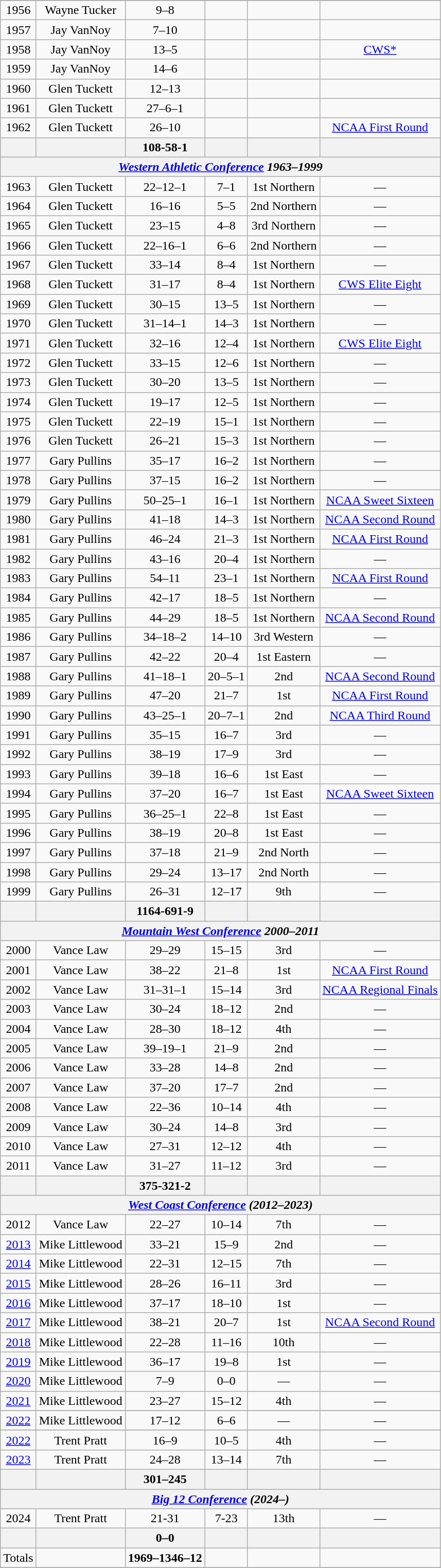<table class="wikitable sortable" style="text-align:center">
<tr>
</tr>
<tr>
<td>1956</td>
<td>Wayne Tucker</td>
<td>9–8</td>
<td></td>
<td></td>
<td></td>
</tr>
<tr>
<td>1957</td>
<td>Jay VanNoy</td>
<td>7–10</td>
<td></td>
<td></td>
<td></td>
</tr>
<tr>
<td>1958</td>
<td>Jay VanNoy</td>
<td>13–5</td>
<td></td>
<td></td>
<td><a href='#'>CWS*</a></td>
</tr>
<tr>
<td>1959</td>
<td>Jay VanNoy</td>
<td>14–6</td>
<td></td>
<td></td>
<td></td>
</tr>
<tr>
<td>1960</td>
<td>Glen Tuckett</td>
<td>12–13</td>
<td></td>
<td></td>
<td></td>
</tr>
<tr>
<td>1961</td>
<td>Glen Tuckett</td>
<td>27–6–1</td>
<td></td>
<td></td>
<td></td>
</tr>
<tr>
<td>1962</td>
<td>Glen Tuckett</td>
<td>26–10</td>
<td></td>
<td></td>
<td><a href='#'>NCAA First Round</a></td>
</tr>
<tr>
<th></th>
<th></th>
<th>108-58-1</th>
<th></th>
<th></th>
<th></th>
</tr>
<tr>
<th colspan="6"><em><a href='#'>Western Athletic Conference</a> 1963–1999</em></th>
</tr>
<tr>
<td>1963</td>
<td>Glen Tuckett</td>
<td>22–12–1</td>
<td>7–1</td>
<td>1st Northern</td>
<td>—</td>
</tr>
<tr>
<td>1964</td>
<td>Glen Tuckett</td>
<td>16–16</td>
<td>5–5</td>
<td>2nd Northern</td>
<td>—</td>
</tr>
<tr>
<td>1965</td>
<td>Glen Tuckett</td>
<td>23–15</td>
<td>4–8</td>
<td>3rd Northern</td>
<td>—</td>
</tr>
<tr>
<td>1966</td>
<td>Glen Tuckett</td>
<td>22–16–1</td>
<td>6–6</td>
<td>2nd Northern</td>
<td>—</td>
</tr>
<tr>
<td>1967</td>
<td>Glen Tuckett</td>
<td>33–14</td>
<td>8–4</td>
<td>1st Northern</td>
<td>—</td>
</tr>
<tr>
<td>1968</td>
<td>Glen Tuckett</td>
<td>31–17</td>
<td>8–4</td>
<td>1st Northern</td>
<td><a href='#'>CWS Elite Eight</a></td>
</tr>
<tr>
<td>1969</td>
<td>Glen Tuckett</td>
<td>30–15</td>
<td>13–5</td>
<td>1st Northern</td>
<td>—</td>
</tr>
<tr>
<td>1970</td>
<td>Glen Tuckett</td>
<td>31–14–1</td>
<td>14–3</td>
<td>1st Northern</td>
<td>—</td>
</tr>
<tr>
<td>1971</td>
<td>Glen Tuckett</td>
<td>32–16</td>
<td>12–4</td>
<td>1st Northern</td>
<td><a href='#'>CWS Elite Eight</a></td>
</tr>
<tr>
<td>1972</td>
<td>Glen Tuckett</td>
<td>33–15</td>
<td>12–6</td>
<td>1st Northern</td>
<td>—</td>
</tr>
<tr>
<td>1973</td>
<td>Glen Tuckett</td>
<td>30–20</td>
<td>13–5</td>
<td>1st Northern</td>
<td>—</td>
</tr>
<tr>
<td>1974</td>
<td>Glen Tuckett</td>
<td>19–17</td>
<td>12–5</td>
<td>1st Northern</td>
<td>—</td>
</tr>
<tr>
<td>1975</td>
<td>Glen Tuckett</td>
<td>22–19</td>
<td>15–1</td>
<td>1st Northern</td>
<td>—</td>
</tr>
<tr>
<td>1976</td>
<td>Glen Tuckett</td>
<td>26–21</td>
<td>15–3</td>
<td>1st Northern</td>
<td>—</td>
</tr>
<tr>
<td>1977</td>
<td>Gary Pullins</td>
<td>35–17</td>
<td>16–2</td>
<td>1st Northern</td>
<td>—</td>
</tr>
<tr>
<td>1978</td>
<td>Gary Pullins</td>
<td>37–15</td>
<td>16–2</td>
<td>1st Northern</td>
<td>—</td>
</tr>
<tr>
<td>1979</td>
<td>Gary Pullins</td>
<td>50–25–1</td>
<td>16–1</td>
<td>1st Northern</td>
<td><a href='#'>NCAA Sweet Sixteen</a></td>
</tr>
<tr>
<td>1980</td>
<td>Gary Pullins</td>
<td>41–18</td>
<td>14–3</td>
<td>1st Northern</td>
<td><a href='#'>NCAA Second Round</a></td>
</tr>
<tr>
<td>1981</td>
<td>Gary Pullins</td>
<td>46–24</td>
<td>21–3</td>
<td>1st Northern</td>
<td><a href='#'>NCAA First Round</a></td>
</tr>
<tr>
<td>1982</td>
<td>Gary Pullins</td>
<td>43–16</td>
<td>20–4</td>
<td>1st Northern</td>
<td>—</td>
</tr>
<tr>
<td>1983</td>
<td>Gary Pullins</td>
<td>54–11</td>
<td>23–1</td>
<td>1st Northern</td>
<td><a href='#'>NCAA First Round</a></td>
</tr>
<tr>
<td>1984</td>
<td>Gary Pullins</td>
<td>42–17</td>
<td>18–5</td>
<td>1st Northern</td>
<td>—</td>
</tr>
<tr>
<td>1985</td>
<td>Gary Pullins</td>
<td>44–29</td>
<td>18–5</td>
<td>1st Northern</td>
<td><a href='#'>NCAA Second Round</a></td>
</tr>
<tr>
<td>1986</td>
<td>Gary Pullins</td>
<td>34–18–2</td>
<td>14–10</td>
<td>3rd Western</td>
<td>—</td>
</tr>
<tr>
<td>1987</td>
<td>Gary Pullins</td>
<td>42–22</td>
<td>20–4</td>
<td>1st Eastern</td>
<td>—</td>
</tr>
<tr>
<td>1988</td>
<td>Gary Pullins</td>
<td>41–18–1</td>
<td>20–5–1</td>
<td>2nd</td>
<td><a href='#'>NCAA Second Round</a></td>
</tr>
<tr>
<td>1989</td>
<td>Gary Pullins</td>
<td>47–20</td>
<td>21–7</td>
<td>1st</td>
<td><a href='#'>NCAA First Round</a></td>
</tr>
<tr>
<td>1990</td>
<td>Gary Pullins</td>
<td>43–25–1</td>
<td>20–7–1</td>
<td>2nd</td>
<td><a href='#'>NCAA Third Round</a></td>
</tr>
<tr>
<td>1991</td>
<td>Gary Pullins</td>
<td>35–15</td>
<td>16–7</td>
<td>3rd</td>
<td>—</td>
</tr>
<tr>
<td>1992</td>
<td>Gary Pullins</td>
<td>38–19</td>
<td>17–9</td>
<td>3rd</td>
<td>—</td>
</tr>
<tr>
<td>1993</td>
<td>Gary Pullins</td>
<td>39–18</td>
<td>16–6</td>
<td>1st East</td>
<td>—</td>
</tr>
<tr>
<td>1994</td>
<td>Gary Pullins</td>
<td>37–20</td>
<td>16–7</td>
<td>1st East</td>
<td><a href='#'>NCAA Sweet Sixteen</a></td>
</tr>
<tr>
<td>1995</td>
<td>Gary Pullins</td>
<td>36–25–1</td>
<td>22–8</td>
<td>1st East</td>
<td>—</td>
</tr>
<tr>
<td>1996</td>
<td>Gary Pullins</td>
<td>38–19</td>
<td>20–8</td>
<td>1st East</td>
<td>—</td>
</tr>
<tr>
<td>1997</td>
<td>Gary Pullins</td>
<td>37–18</td>
<td>21–9</td>
<td>2nd North</td>
<td>—</td>
</tr>
<tr>
<td>1998</td>
<td>Gary Pullins</td>
<td>29–24</td>
<td>13–17</td>
<td>2nd North</td>
<td>—</td>
</tr>
<tr>
<td>1999</td>
<td>Gary Pullins</td>
<td>26–31</td>
<td>12–17</td>
<td>9th</td>
<td>—</td>
</tr>
<tr>
<th></th>
<th></th>
<th>1164-691-9</th>
<th></th>
<th></th>
<th></th>
</tr>
<tr>
<th colspan="6"><em><a href='#'>Mountain West Conference</a> 2000–2011</em></th>
</tr>
<tr>
<td>2000</td>
<td>Vance Law</td>
<td>29–29</td>
<td>15–15</td>
<td>3rd</td>
<td>—</td>
</tr>
<tr>
<td>2001</td>
<td>Vance Law</td>
<td>38–22</td>
<td>21–8</td>
<td>1st</td>
<td><a href='#'>NCAA First Round</a></td>
</tr>
<tr>
<td>2002</td>
<td>Vance Law</td>
<td>31–31–1</td>
<td>15–14</td>
<td>3rd</td>
<td><a href='#'>NCAA Regional Finals</a></td>
</tr>
<tr>
<td>2003</td>
<td>Vance Law</td>
<td>30–24</td>
<td>18–12</td>
<td>2nd</td>
<td>—</td>
</tr>
<tr>
<td>2004</td>
<td>Vance Law</td>
<td>28–30</td>
<td>18–12</td>
<td>4th</td>
<td>—</td>
</tr>
<tr>
<td>2005</td>
<td>Vance Law</td>
<td>39–19–1</td>
<td>21–9</td>
<td>2nd</td>
<td>—</td>
</tr>
<tr>
<td>2006</td>
<td>Vance Law</td>
<td>33–28</td>
<td>14–8</td>
<td>2nd</td>
<td>—</td>
</tr>
<tr>
<td>2007</td>
<td>Vance Law</td>
<td>37–20</td>
<td>17–7</td>
<td>2nd</td>
<td>—</td>
</tr>
<tr>
<td>2008</td>
<td>Vance Law</td>
<td>22–36</td>
<td>10–14</td>
<td>4th</td>
<td>—</td>
</tr>
<tr>
<td>2009</td>
<td>Vance Law</td>
<td>30–24</td>
<td>14–8</td>
<td>3rd</td>
<td>—</td>
</tr>
<tr>
<td>2010</td>
<td>Vance Law</td>
<td>27–31</td>
<td>12–12</td>
<td>4th</td>
<td>—</td>
</tr>
<tr>
<td>2011</td>
<td>Vance Law</td>
<td>31–27</td>
<td>11–12</td>
<td>3rd</td>
<td>—</td>
</tr>
<tr>
<th></th>
<th></th>
<th>375-321-2</th>
<th></th>
<th></th>
<th></th>
</tr>
<tr>
<th colspan=6><em><a href='#'>West Coast Conference</a> (2012–2023)</em></th>
</tr>
<tr>
<td>2012</td>
<td>Vance Law</td>
<td>22–27</td>
<td>10–14</td>
<td>7th</td>
<td>—</td>
</tr>
<tr>
<td><a href='#'>2013</a></td>
<td>Mike Littlewood</td>
<td>33–21</td>
<td>15–9</td>
<td>2nd</td>
<td>—</td>
</tr>
<tr>
<td><a href='#'>2014</a></td>
<td>Mike Littlewood</td>
<td>22–31</td>
<td>12–15</td>
<td>7th</td>
<td>—</td>
</tr>
<tr>
<td><a href='#'>2015</a></td>
<td>Mike Littlewood</td>
<td>28–26</td>
<td>16–11</td>
<td>3rd</td>
<td>—</td>
</tr>
<tr>
<td><a href='#'>2016</a></td>
<td>Mike Littlewood</td>
<td>37–17</td>
<td>18–10</td>
<td>1st</td>
<td>—</td>
</tr>
<tr>
<td><a href='#'>2017</a></td>
<td>Mike Littlewood</td>
<td>38–21</td>
<td>20–7</td>
<td>1st</td>
<td><a href='#'>NCAA Second Round</a></td>
</tr>
<tr>
<td><a href='#'>2018</a></td>
<td>Mike Littlewood</td>
<td>22–28</td>
<td>11–16</td>
<td>10th</td>
<td>—</td>
</tr>
<tr>
<td><a href='#'>2019</a></td>
<td>Mike Littlewood</td>
<td>36–17</td>
<td>19–8</td>
<td>1st</td>
<td>—</td>
</tr>
<tr>
<td><a href='#'>2020</a></td>
<td>Mike Littlewood</td>
<td>7–9</td>
<td>0–0</td>
<td>—</td>
<td>—</td>
</tr>
<tr>
<td><a href='#'>2021</a></td>
<td>Mike Littlewood</td>
<td>23–27</td>
<td>15–12</td>
<td>4th</td>
<td>—</td>
</tr>
<tr>
</tr>
<tr>
<td><a href='#'>2022</a></td>
<td>Mike Littlewood</td>
<td>17–12</td>
<td>6–6</td>
<td>—</td>
<td>—</td>
</tr>
<tr>
</tr>
<tr>
<td><a href='#'>2022</a></td>
<td>Trent Pratt</td>
<td>16–9</td>
<td>10–5</td>
<td>4th</td>
<td>—</td>
</tr>
<tr>
<td><a href='#'>2023</a></td>
<td>Trent Pratt</td>
<td>24–28</td>
<td>13–14</td>
<td>7th</td>
<td>—</td>
</tr>
<tr>
<th></th>
<th></th>
<th><strong>301–245</strong></th>
<th></th>
<th></th>
<th></th>
</tr>
<tr>
<th colspan=6><em><a href='#'>Big 12 Conference</a> (2024–)</em></th>
</tr>
<tr>
<td>2024</td>
<td>Trent Pratt</td>
<td>21-31</td>
<td>7-23</td>
<td>13th</td>
<td>—</td>
</tr>
<tr>
<th></th>
<th></th>
<th><strong>0–0</strong></th>
<th></th>
<th></th>
<th></th>
</tr>
<tr>
<td>Totals</td>
<td></td>
<td><strong>1969–1346–12</strong></td>
<td></td>
<td></td>
<td></td>
</tr>
<tr>
</tr>
</table>
